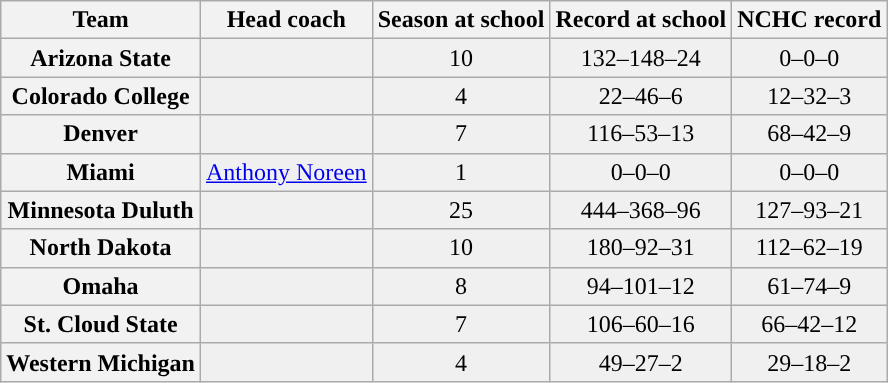<table class="wikitable sortable" style="text-align: center;">
<tr>
<th>Team</th>
<th>Head coach</th>
<th>Season at school</th>
<th>Record at school</th>
<th>NCHC record</th>
</tr>
<tr bgcolor=f0f0f0>
<th>Arizona State</th>
<td></td>
<td>10</td>
<td>132–148–24</td>
<td>0–0–0</td>
</tr>
<tr bgcolor=f0f0f0>
<th>Colorado College</th>
<td></td>
<td>4</td>
<td>22–46–6</td>
<td>12–32–3</td>
</tr>
<tr bgcolor=f0f0f0>
<th>Denver</th>
<td></td>
<td>7</td>
<td>116–53–13</td>
<td>68–42–9</td>
</tr>
<tr bgcolor=f0f0f0>
<th>Miami</th>
<td><a href='#'>Anthony Noreen</a></td>
<td>1</td>
<td>0–0–0</td>
<td>0–0–0</td>
</tr>
<tr bgcolor=f0f0f0>
<th>Minnesota Duluth</th>
<td></td>
<td>25</td>
<td>444–368–96</td>
<td>127–93–21</td>
</tr>
<tr bgcolor=f0f0f0>
<th>North Dakota</th>
<td></td>
<td>10</td>
<td>180–92–31</td>
<td>112–62–19</td>
</tr>
<tr bgcolor=f0f0f0>
<th>Omaha</th>
<td></td>
<td>8</td>
<td>94–101–12</td>
<td>61–74–9</td>
</tr>
<tr bgcolor=f0f0f0>
<th>St. Cloud State</th>
<td></td>
<td>7</td>
<td>106–60–16</td>
<td>66–42–12</td>
</tr>
<tr bgcolor=f0f0f0>
<th>Western Michigan</th>
<td></td>
<td>4</td>
<td>49–27–2</td>
<td>29–18–2</td>
</tr>
</table>
